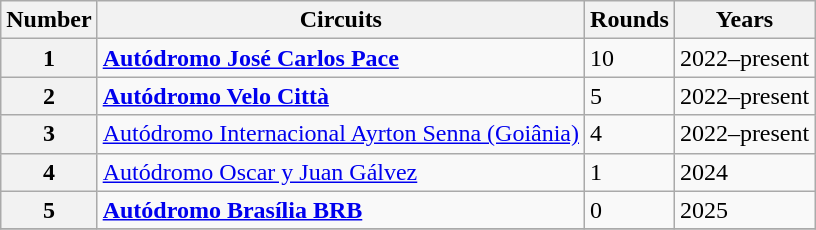<table class="wikitable" style="text-align=center">
<tr>
<th>Number</th>
<th>Circuits</th>
<th>Rounds</th>
<th>Years</th>
</tr>
<tr>
<th>1</th>
<td> <strong><a href='#'>Autódromo José Carlos Pace</a></strong></td>
<td>10</td>
<td>2022–present</td>
</tr>
<tr>
<th>2</th>
<td> <strong><a href='#'>Autódromo Velo Città</a></strong></td>
<td>5</td>
<td>2022–present</td>
</tr>
<tr>
<th>3</th>
<td> <a href='#'>Autódromo Internacional Ayrton Senna (Goiânia)</a></td>
<td>4</td>
<td>2022–present</td>
</tr>
<tr>
<th>4</th>
<td> <a href='#'>Autódromo Oscar y Juan Gálvez</a></td>
<td>1</td>
<td>2024</td>
</tr>
<tr>
<th>5</th>
<td> <strong><a href='#'>Autódromo Brasília BRB</a></strong></td>
<td>0</td>
<td>2025</td>
</tr>
<tr>
</tr>
</table>
